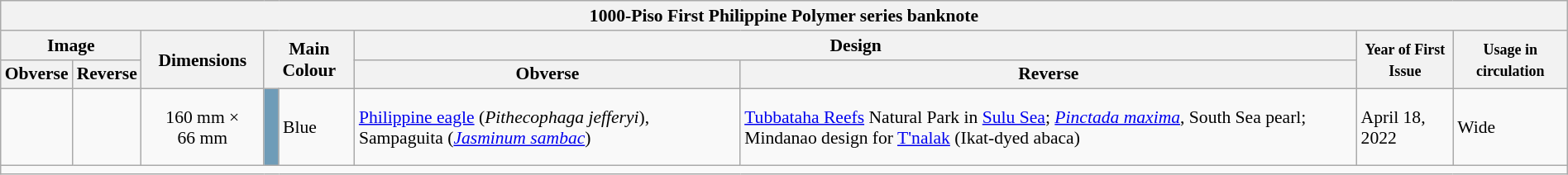<table class="wikitable" style="margin:auto; font-size:90%;">
<tr>
<th colspan="9">1000-Piso First Philippine Polymer series banknote</th>
</tr>
<tr>
<th colspan="2">Image</th>
<th rowspan="2">Dimensions</th>
<th colspan="2" rowspan="2">Main Colour</th>
<th colspan="2">Design</th>
<th rowspan="2"><small>Year of First Issue</small></th>
<th rowspan="2"><small>Usage in circulation</small></th>
</tr>
<tr>
<th>Obverse</th>
<th>Reverse</th>
<th>Obverse</th>
<th>Reverse</th>
</tr>
<tr style="height:62px">
<td style="text-align:center;"></td>
<td style="text-align:center;"></td>
<td style="text-align:center;">160 mm × 66 mm</td>
<td style="text-align:center; background:#6F9CB8;"></td>
<td>Blue</td>
<td><a href='#'>Philippine eagle</a> (<em>Pithecophaga jefferyi</em>), Sampaguita (<em><a href='#'>Jasminum sambac</a></em>)</td>
<td><a href='#'>Tubbataha Reefs</a> Natural Park in <a href='#'>Sulu Sea</a>; <em><a href='#'>Pinctada maxima</a></em>, South Sea pearl; Mindanao design for <a href='#'>T'nalak</a> (Ikat-dyed abaca)</td>
<td>April 18, 2022</td>
<td>Wide</td>
</tr>
<tr>
<td colspan="9"></td>
</tr>
</table>
